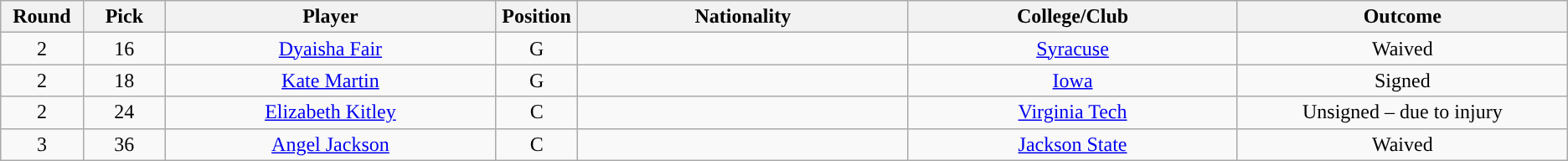<table class="wikitable sortable sortable" style="text-align: center">
<tr>
<th width="5%">Round</th>
<th width="5%">Pick</th>
<th width="20%">Player</th>
<th width="5%">Position</th>
<th width="20%">Nationality</th>
<th width="20%">College/Club</th>
<th width="20%">Outcome</th>
</tr>
<tr>
<td>2</td>
<td>16</td>
<td><a href='#'>Dyaisha Fair</a></td>
<td>G</td>
<td></td>
<td><a href='#'>Syracuse</a></td>
<td>Waived</td>
</tr>
<tr>
<td>2</td>
<td>18</td>
<td><a href='#'>Kate Martin</a></td>
<td>G</td>
<td></td>
<td><a href='#'>Iowa</a></td>
<td>Signed</td>
</tr>
<tr>
<td>2</td>
<td>24</td>
<td><a href='#'>Elizabeth Kitley</a></td>
<td>C</td>
<td></td>
<td><a href='#'>Virginia Tech</a></td>
<td>Unsigned – due to injury</td>
</tr>
<tr>
<td>3</td>
<td>36</td>
<td><a href='#'>Angel Jackson</a></td>
<td>C</td>
<td></td>
<td><a href='#'>Jackson State</a></td>
<td>Waived</td>
</tr>
</table>
